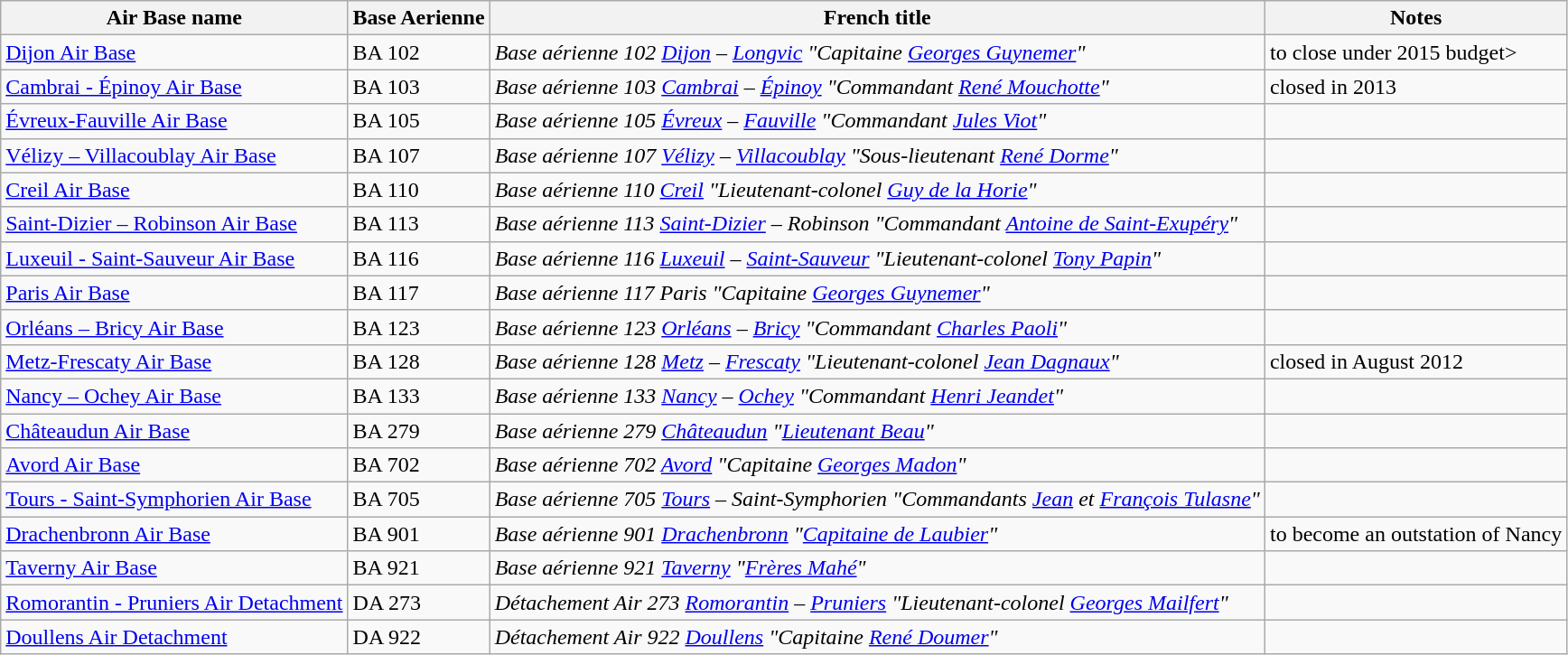<table class="wikitable sortable">
<tr align=center>
<th align=center style="text-align: center;">Air Base name</th>
<th class="unsortable">Base Aerienne</th>
<th class="unsortable">French title</th>
<th class="unsortable">Notes</th>
</tr>
<tr>
<td><a href='#'>Dijon Air Base</a></td>
<td>BA 102</td>
<td><em>Base aérienne 102 <a href='#'>Dijon</a> – <a href='#'>Longvic</a> "Capitaine <a href='#'>Georges Guynemer</a>"</em></td>
<td>to close under 2015 budget></td>
</tr>
<tr>
<td><a href='#'>Cambrai - Épinoy Air Base</a></td>
<td>BA 103</td>
<td><em>Base aérienne 103 <a href='#'>Cambrai</a> – <a href='#'>Épinoy</a> "Commandant <a href='#'>René Mouchotte</a>"</em></td>
<td>closed in 2013</td>
</tr>
<tr>
<td><a href='#'>Évreux-Fauville Air Base</a></td>
<td>BA 105</td>
<td><em>Base aérienne 105 <a href='#'>Évreux</a> – <a href='#'>Fauville</a> "Commandant <a href='#'>Jules Viot</a>"</em></td>
<td></td>
</tr>
<tr>
<td><a href='#'>Vélizy – Villacoublay Air Base</a></td>
<td>BA 107</td>
<td>  <em>Base aérienne 107 <a href='#'>Vélizy</a> – <a href='#'>Villacoublay</a> "Sous-lieutenant <a href='#'>René Dorme</a>"</em></td>
<td></td>
</tr>
<tr>
<td><a href='#'>Creil Air Base</a></td>
<td>BA 110</td>
<td><em>Base aérienne 110 <a href='#'>Creil</a> "Lieutenant-colonel <a href='#'>Guy de la Horie</a>"</em></td>
<td></td>
</tr>
<tr>
<td><a href='#'>Saint-Dizier – Robinson Air Base</a></td>
<td>BA 113</td>
<td><em>Base aérienne 113 <a href='#'>Saint-Dizier</a> – Robinson "Commandant <a href='#'>Antoine de Saint-Exupéry</a>"</em></td>
<td></td>
</tr>
<tr>
<td><a href='#'>Luxeuil - Saint-Sauveur Air Base</a></td>
<td>BA 116</td>
<td> <em>Base aérienne 116 <a href='#'>Luxeuil</a> – <a href='#'>Saint-Sauveur</a> "Lieutenant-colonel <a href='#'>Tony Papin</a>"</em></td>
<td></td>
</tr>
<tr>
<td><a href='#'>Paris Air Base</a></td>
<td> BA 117</td>
<td><em>Base aérienne 117 Paris "Capitaine <a href='#'>Georges Guynemer</a>"</em></td>
<td></td>
</tr>
<tr>
<td><a href='#'>Orléans – Bricy Air Base</a></td>
<td> BA 123</td>
<td><em>Base aérienne 123 <a href='#'>Orléans</a> – <a href='#'>Bricy</a> "Commandant <a href='#'>Charles Paoli</a>"</em></td>
<td></td>
</tr>
<tr>
<td><a href='#'>Metz-Frescaty Air Base</a></td>
<td> BA 128</td>
<td><em>Base aérienne 128 <a href='#'>Metz</a> – <a href='#'>Frescaty</a> "Lieutenant-colonel <a href='#'>Jean Dagnaux</a>"</em></td>
<td>closed in August 2012</td>
</tr>
<tr>
<td><a href='#'>Nancy – Ochey Air Base</a></td>
<td> BA 133</td>
<td><em>Base aérienne 133 <a href='#'>Nancy</a> – <a href='#'>Ochey</a> "Commandant <a href='#'>Henri Jeandet</a>"</em></td>
<td></td>
</tr>
<tr>
<td><a href='#'>Châteaudun Air Base</a></td>
<td> BA 279</td>
<td><em>Base aérienne 279 <a href='#'>Châteaudun</a> "<a href='#'>Lieutenant Beau</a>"</em></td>
<td></td>
</tr>
<tr>
<td><a href='#'>Avord Air Base</a></td>
<td> BA 702</td>
<td><em>Base aérienne 702 <a href='#'>Avord</a> "Capitaine <a href='#'>Georges Madon</a>"</em></td>
<td></td>
</tr>
<tr>
<td><a href='#'>Tours - Saint-Symphorien Air Base</a></td>
<td> BA 705</td>
<td> <em>Base aérienne 705 <a href='#'>Tours</a> – Saint-Symphorien "Commandants <a href='#'>Jean</a> et <a href='#'>François Tulasne</a>"</em></td>
<td></td>
</tr>
<tr>
<td><a href='#'>Drachenbronn Air Base</a></td>
<td> BA 901</td>
<td><em>Base aérienne 901 <a href='#'>Drachenbronn</a> "<a href='#'>Capitaine de Laubier</a>"</em></td>
<td>  to become an outstation of Nancy</td>
</tr>
<tr>
<td><a href='#'>Taverny Air Base</a></td>
<td> BA 921</td>
<td><em>Base aérienne 921 <a href='#'>Taverny</a> "<a href='#'>Frères Mahé</a>"</em></td>
<td></td>
</tr>
<tr>
<td><a href='#'>Romorantin - Pruniers Air Detachment</a></td>
<td>DA 273</td>
<td><em>Détachement Air 273 <a href='#'>Romorantin</a> – <a href='#'>Pruniers</a> "Lieutenant-colonel <a href='#'>Georges Mailfert</a>"</em></td>
<td></td>
</tr>
<tr>
<td><a href='#'>Doullens Air Detachment</a></td>
<td>DA 922</td>
<td><em>Détachement Air 922 <a href='#'>Doullens</a> "Capitaine <a href='#'>René Doumer</a>"</em></td>
<td></td>
</tr>
</table>
